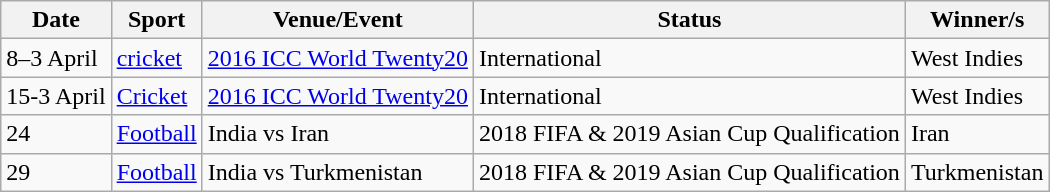<table class="wikitable sortable">
<tr>
<th>Date</th>
<th>Sport</th>
<th>Venue/Event</th>
<th>Status</th>
<th>Winner/s</th>
</tr>
<tr>
<td>8–3 April</td>
<td><a href='#'>cricket</a></td>
<td><a href='#'>2016 ICC World Twenty20</a></td>
<td>International</td>
<td>West Indies</td>
</tr>
<tr>
<td>15-3 April</td>
<td><a href='#'>Cricket</a></td>
<td><a href='#'>2016 ICC World Twenty20</a></td>
<td>International</td>
<td>West Indies</td>
</tr>
<tr>
<td>24</td>
<td><a href='#'>Football</a></td>
<td>India vs Iran</td>
<td>2018 FIFA & 2019 Asian Cup Qualification</td>
<td>Iran</td>
</tr>
<tr>
<td>29</td>
<td><a href='#'>Football</a></td>
<td>India vs Turkmenistan</td>
<td>2018 FIFA & 2019 Asian Cup Qualification</td>
<td>Turkmenistan</td>
</tr>
</table>
